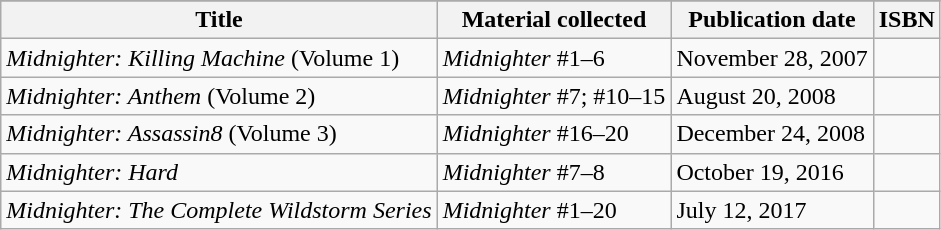<table class="wikitable">
<tr>
</tr>
<tr>
<th>Title</th>
<th>Material collected</th>
<th>Publication date</th>
<th>ISBN</th>
</tr>
<tr>
<td><em>Midnighter: Killing Machine</em> (Volume 1)</td>
<td><em>Midnighter</em> #1–6</td>
<td>November 28, 2007</td>
<td></td>
</tr>
<tr>
<td><em>Midnighter: Anthem</em> (Volume 2)</td>
<td><em>Midnighter</em> #7; #10–15</td>
<td>August 20, 2008</td>
<td></td>
</tr>
<tr>
<td><em>Midnighter: Assassin8</em> (Volume 3)</td>
<td><em>Midnighter</em> #16–20</td>
<td>December 24, 2008</td>
<td></td>
</tr>
<tr>
<td><em>Midnighter: Hard</em></td>
<td><em>Midnighter</em> #7–8</td>
<td>October 19, 2016</td>
<td></td>
</tr>
<tr>
<td><em>Midnighter: The Complete Wildstorm Series</em></td>
<td><em>Midnighter</em> #1–20</td>
<td>July 12, 2017</td>
<td></td>
</tr>
</table>
